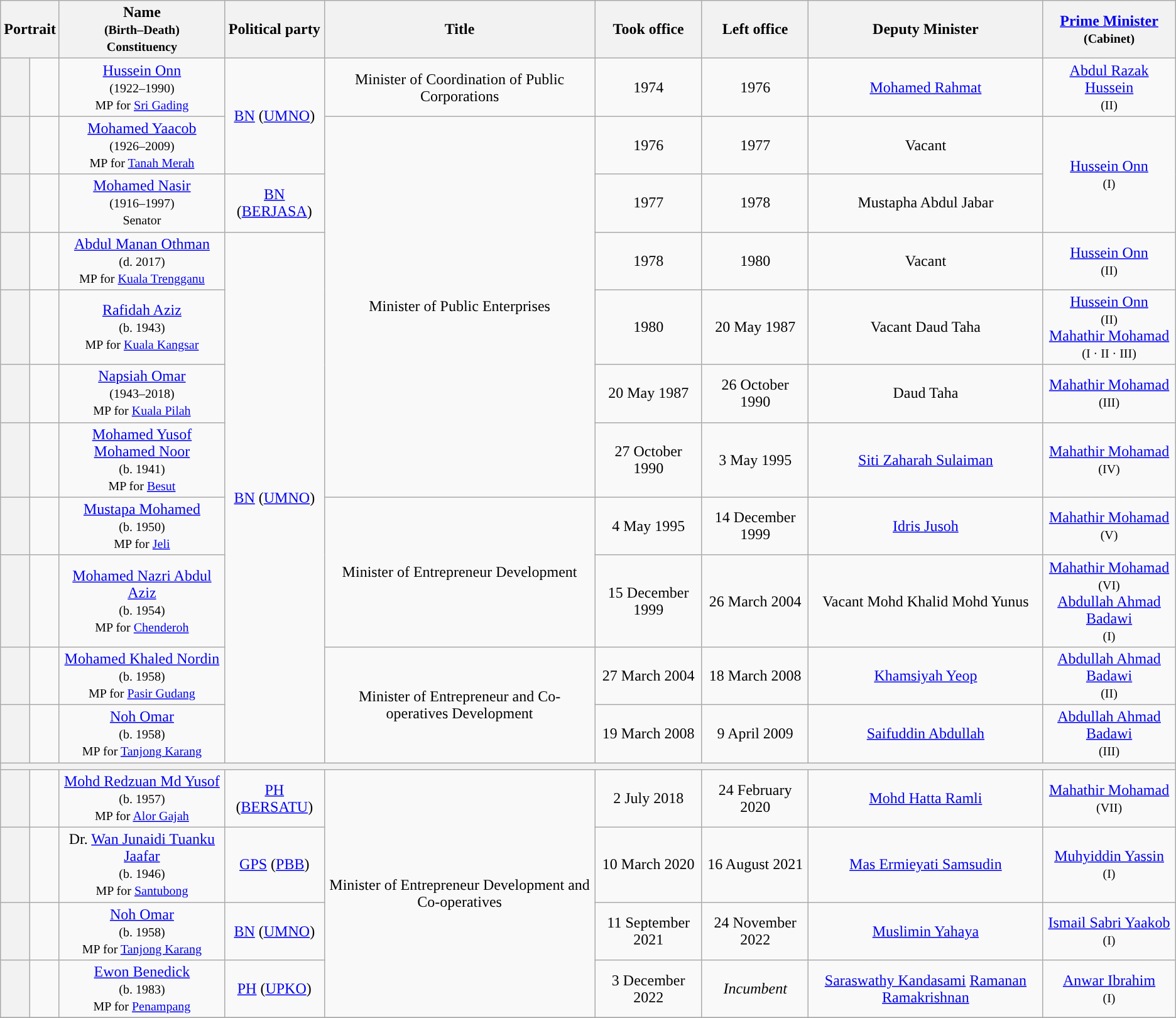<table class="wikitable" style="text-align:center;">
<tr>
<th colspan=2>Portrait</th>
<th>Name<br><small>(Birth–Death)<br>Constituency</small></th>
<th>Political party</th>
<th>Title</th>
<th>Took office</th>
<th>Left office</th>
<th>Deputy Minister</th>
<th><a href='#'>Prime Minister</a><br><small>(Cabinet)</small></th>
</tr>
<tr>
<th style="background:"></th>
<td></td>
<td><a href='#'>Hussein Onn</a><br><small>(1922–1990)<br>MP for <a href='#'>Sri Gading</a></small></td>
<td rowspan=2><a href='#'>BN</a> (<a href='#'>UMNO</a>)</td>
<td>Minister of Coordination of Public Corporations</td>
<td>1974</td>
<td>1976</td>
<td><a href='#'>Mohamed Rahmat</a></td>
<td><a href='#'>Abdul Razak Hussein</a><br><small>(II)</small></td>
</tr>
<tr>
<th style="background:"></th>
<td></td>
<td><a href='#'>Mohamed Yaacob</a><br><small>(1926–2009)<br>MP for <a href='#'>Tanah Merah</a></small></td>
<td rowspan=6>Minister of Public Enterprises</td>
<td>1976</td>
<td>1977</td>
<td>Vacant</td>
<td rowspan="2"><a href='#'>Hussein Onn</a><br><small>(I)</small></td>
</tr>
<tr>
<th style="background:"></th>
<td></td>
<td><a href='#'>Mohamed Nasir</a><br><small>(1916–1997)<br>Senator</small></td>
<td><a href='#'>BN</a> (<a href='#'>BERJASA</a>)</td>
<td>1977</td>
<td>1978</td>
<td>Mustapha Abdul Jabar</td>
</tr>
<tr>
<th style="background:"></th>
<td></td>
<td><a href='#'>Abdul Manan Othman</a><br><small>(d. 2017)<br>MP for <a href='#'>Kuala Trengganu</a></small></td>
<td rowspan=8><a href='#'>BN</a> (<a href='#'>UMNO</a>)</td>
<td>1978</td>
<td>1980</td>
<td>Vacant</td>
<td><a href='#'>Hussein Onn</a><br><small>(II)</small></td>
</tr>
<tr>
<th style="background:"></th>
<td></td>
<td><a href='#'>Rafidah Aziz</a><br><small>(b. 1943)<br>MP for <a href='#'>Kuala Kangsar</a></small></td>
<td>1980</td>
<td>20 May 1987</td>
<td>Vacant  Daud Taha </td>
<td><a href='#'>Hussein Onn</a><br><small>(II)</small><br><a href='#'>Mahathir Mohamad</a><br><small>(I · II · III)</small></td>
</tr>
<tr>
<th style="background:"></th>
<td></td>
<td><a href='#'>Napsiah Omar</a><br><small>(1943–2018)<br>MP for <a href='#'>Kuala Pilah</a></small></td>
<td>20 May 1987</td>
<td>26 October 1990</td>
<td>Daud Taha</td>
<td><a href='#'>Mahathir Mohamad</a><br><small>(III)</small></td>
</tr>
<tr>
<th style="background:"></th>
<td></td>
<td><a href='#'>Mohamed Yusof Mohamed Noor</a><br><small>(b. 1941)<br>MP for <a href='#'>Besut</a></small></td>
<td>27 October 1990</td>
<td>3 May 1995</td>
<td><a href='#'>Siti Zaharah Sulaiman</a></td>
<td><a href='#'>Mahathir Mohamad</a><br><small>(IV)</small></td>
</tr>
<tr>
<th style="background:"></th>
<td></td>
<td><a href='#'>Mustapa Mohamed</a><br><small>(b. 1950)<br>MP for <a href='#'>Jeli</a></small></td>
<td rowspan=2>Minister of Entrepreneur Development</td>
<td>4 May 1995</td>
<td>14 December 1999</td>
<td><a href='#'>Idris Jusoh</a></td>
<td><a href='#'>Mahathir Mohamad</a><br><small>(V)</small></td>
</tr>
<tr>
<th style="background:"></th>
<td></td>
<td><a href='#'>Mohamed Nazri Abdul Aziz</a><br><small>(b. 1954)<br>MP for <a href='#'>Chenderoh</a></small></td>
<td>15 December 1999</td>
<td>26 March 2004</td>
<td>Vacant  Mohd Khalid Mohd Yunus </td>
<td><a href='#'>Mahathir Mohamad</a><br><small>(VI)</small><br><a href='#'>Abdullah Ahmad Badawi</a><br><small>(I)</small></td>
</tr>
<tr>
<th style="background:"></th>
<td></td>
<td><a href='#'>Mohamed Khaled Nordin</a><br><small>(b. 1958)<br>MP for <a href='#'>Pasir Gudang</a></small></td>
<td rowspan=2>Minister of Entrepreneur and Co-operatives Development</td>
<td>27 March 2004</td>
<td>18 March 2008</td>
<td><a href='#'>Khamsiyah Yeop</a></td>
<td><a href='#'>Abdullah Ahmad Badawi</a><br><small>(II)</small></td>
</tr>
<tr>
<th style="background:"></th>
<td></td>
<td><a href='#'>Noh Omar</a><br><small>(b. 1958)<br>MP for <a href='#'>Tanjong Karang</a></small></td>
<td>19 March 2008</td>
<td>9 April 2009</td>
<td><a href='#'>Saifuddin Abdullah</a></td>
<td><a href='#'>Abdullah Ahmad Badawi</a><br><small>(III)</small></td>
</tr>
<tr>
<th colspan="9" bgcolor="cccccc"></th>
</tr>
<tr>
<th style="background:"></th>
<td></td>
<td><a href='#'>Mohd Redzuan Md Yusof</a><br><small>(b. 1957)<br>MP for <a href='#'>Alor Gajah</a></small></td>
<td><a href='#'>PH</a> (<a href='#'>BERSATU</a>)</td>
<td rowspan=4>Minister of Entrepreneur Development and Co-operatives</td>
<td>2 July 2018</td>
<td>24 February 2020</td>
<td><a href='#'>Mohd Hatta Ramli</a></td>
<td><a href='#'>Mahathir Mohamad</a><br><small>(VII)</small></td>
</tr>
<tr>
<th style="background:"></th>
<td></td>
<td>Dr. <a href='#'>Wan Junaidi Tuanku Jaafar</a><br><small>(b. 1946)<br>MP for <a href='#'>Santubong</a></small></td>
<td><a href='#'>GPS</a> (<a href='#'>PBB</a>)</td>
<td>10 March 2020</td>
<td>16 August 2021</td>
<td><a href='#'>Mas Ermieyati Samsudin</a></td>
<td><a href='#'>Muhyiddin Yassin</a><br><small>(I)</small></td>
</tr>
<tr>
<th style="background:"></th>
<td></td>
<td><a href='#'>Noh Omar</a><br><small>(b. 1958)<br>MP for <a href='#'>Tanjong Karang</a></small></td>
<td><a href='#'>BN</a> (<a href='#'>UMNO</a>)</td>
<td>11 September 2021</td>
<td>24 November 2022</td>
<td><a href='#'>Muslimin Yahaya</a></td>
<td><a href='#'>Ismail Sabri Yaakob</a><br><small>(I)</small></td>
</tr>
<tr>
<th style="background:"></th>
<td></td>
<td><a href='#'>Ewon Benedick</a><br><small>(b. 1983)<br>MP for <a href='#'>Penampang</a></small></td>
<td><a href='#'>PH</a> (<a href='#'>UPKO</a>)</td>
<td>3 December 2022</td>
<td><em>Incumbent</em></td>
<td><a href='#'>Saraswathy Kandasami</a>  <a href='#'>Ramanan Ramakrishnan</a> </td>
<td><a href='#'>Anwar Ibrahim</a><br><small>(I)</small></td>
</tr>
<tr>
</tr>
</table>
